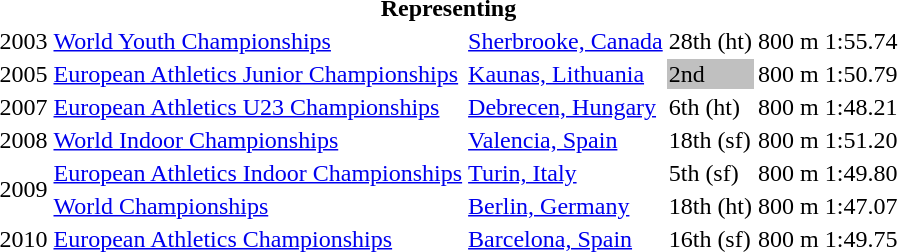<table>
<tr>
<th colspan="6">Representing </th>
</tr>
<tr>
<td>2003</td>
<td><a href='#'>World Youth Championships</a></td>
<td><a href='#'>Sherbrooke, Canada</a></td>
<td>28th (ht)</td>
<td>800 m</td>
<td>1:55.74</td>
</tr>
<tr>
<td>2005</td>
<td><a href='#'>European Athletics Junior Championships</a></td>
<td><a href='#'>Kaunas, Lithuania</a></td>
<td bgcolor=silver>2nd</td>
<td>800 m</td>
<td>1:50.79</td>
</tr>
<tr>
<td>2007</td>
<td><a href='#'>European Athletics U23 Championships</a></td>
<td><a href='#'>Debrecen, Hungary</a></td>
<td>6th (ht)</td>
<td>800 m</td>
<td>1:48.21</td>
</tr>
<tr>
<td>2008</td>
<td><a href='#'>World Indoor Championships</a></td>
<td><a href='#'>Valencia, Spain</a></td>
<td>18th (sf)</td>
<td>800 m</td>
<td>1:51.20</td>
</tr>
<tr>
<td rowspan=2>2009</td>
<td><a href='#'>European Athletics Indoor Championships</a></td>
<td><a href='#'>Turin, Italy</a></td>
<td>5th (sf)</td>
<td>800 m</td>
<td>1:49.80</td>
</tr>
<tr>
<td><a href='#'>World Championships</a></td>
<td><a href='#'>Berlin, Germany</a></td>
<td>18th (ht)</td>
<td>800 m</td>
<td>1:47.07</td>
</tr>
<tr>
<td>2010</td>
<td><a href='#'>European Athletics Championships</a></td>
<td><a href='#'>Barcelona, Spain</a></td>
<td>16th (sf)</td>
<td>800 m</td>
<td>1:49.75</td>
</tr>
</table>
